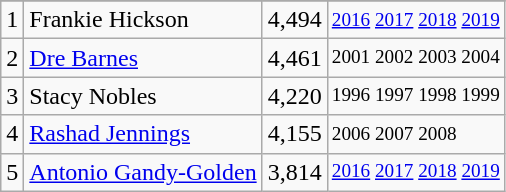<table class="wikitable">
<tr>
</tr>
<tr>
<td>1</td>
<td>Frankie Hickson</td>
<td>4,494</td>
<td style="font-size:80%;"><a href='#'>2016</a> <a href='#'>2017</a> <a href='#'>2018</a> <a href='#'>2019</a></td>
</tr>
<tr>
<td>2</td>
<td><a href='#'>Dre Barnes</a></td>
<td>4,461</td>
<td style="font-size:80%;">2001 2002 2003 2004</td>
</tr>
<tr>
<td>3</td>
<td>Stacy Nobles</td>
<td>4,220</td>
<td style="font-size:80%;">1996 1997 1998 1999</td>
</tr>
<tr>
<td>4</td>
<td><a href='#'>Rashad Jennings</a></td>
<td>4,155</td>
<td style="font-size:80%;">2006 2007 2008</td>
</tr>
<tr>
<td>5</td>
<td><a href='#'>Antonio Gandy-Golden</a></td>
<td>3,814</td>
<td style="font-size:80%;"><a href='#'>2016</a> <a href='#'>2017</a> <a href='#'>2018</a> <a href='#'>2019</a></td>
</tr>
</table>
